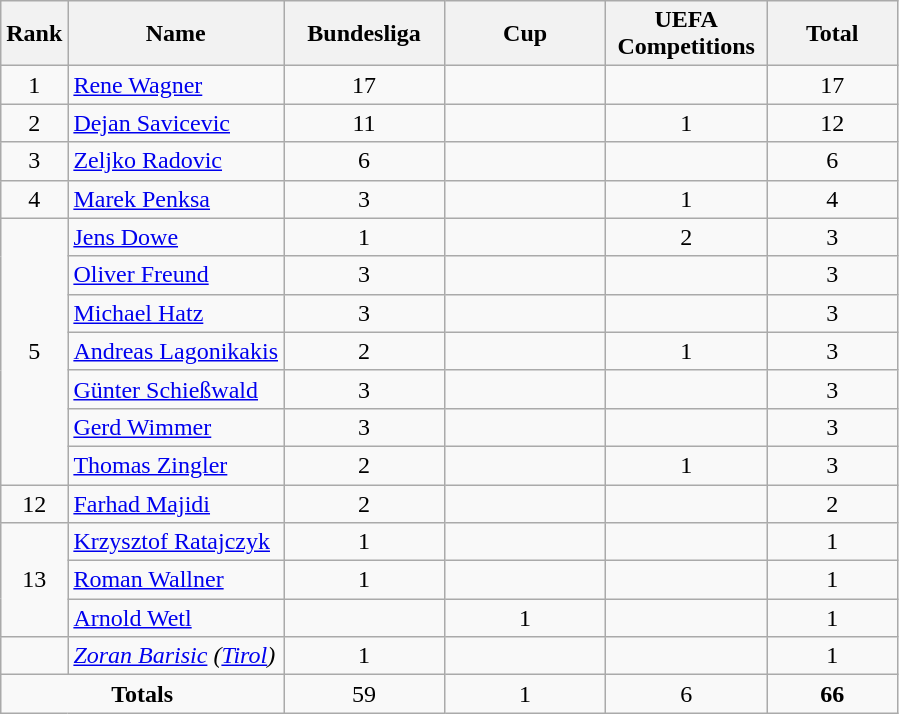<table class="wikitable" style="text-align: center;">
<tr>
<th>Rank</th>
<th>Name</th>
<th width=100>Bundesliga</th>
<th width=100>Cup</th>
<th width=100>UEFA Competitions</th>
<th width=80><strong>Total</strong></th>
</tr>
<tr>
<td>1</td>
<td align="left"> <a href='#'>Rene Wagner</a></td>
<td>17</td>
<td></td>
<td></td>
<td>17</td>
</tr>
<tr>
<td>2</td>
<td align="left"> <a href='#'>Dejan Savicevic</a></td>
<td>11</td>
<td></td>
<td>1</td>
<td>12</td>
</tr>
<tr>
<td>3</td>
<td align="left"> <a href='#'>Zeljko Radovic</a></td>
<td>6</td>
<td></td>
<td></td>
<td>6</td>
</tr>
<tr>
<td>4</td>
<td align="left"> <a href='#'>Marek Penksa</a></td>
<td>3</td>
<td></td>
<td>1</td>
<td>4</td>
</tr>
<tr>
<td rowspan="7">5</td>
<td align="left"> <a href='#'>Jens Dowe</a></td>
<td>1</td>
<td></td>
<td>2</td>
<td>3</td>
</tr>
<tr>
<td align="left"> <a href='#'>Oliver Freund</a></td>
<td>3</td>
<td></td>
<td></td>
<td>3</td>
</tr>
<tr>
<td align="left"> <a href='#'>Michael Hatz</a></td>
<td>3</td>
<td></td>
<td></td>
<td>3</td>
</tr>
<tr>
<td align="left"> <a href='#'>Andreas Lagonikakis</a></td>
<td>2</td>
<td></td>
<td>1</td>
<td>3</td>
</tr>
<tr>
<td align="left"> <a href='#'>Günter Schießwald</a></td>
<td>3</td>
<td></td>
<td></td>
<td>3</td>
</tr>
<tr>
<td align="left"> <a href='#'>Gerd Wimmer</a></td>
<td>3</td>
<td></td>
<td></td>
<td>3</td>
</tr>
<tr>
<td align="left"> <a href='#'>Thomas Zingler</a></td>
<td>2</td>
<td></td>
<td>1</td>
<td>3</td>
</tr>
<tr>
<td>12</td>
<td align="left"> <a href='#'>Farhad Majidi</a></td>
<td>2</td>
<td></td>
<td></td>
<td>2</td>
</tr>
<tr>
<td rowspan="3">13</td>
<td align="left"> <a href='#'>Krzysztof Ratajczyk</a></td>
<td>1</td>
<td></td>
<td></td>
<td>1</td>
</tr>
<tr>
<td align="left"> <a href='#'>Roman Wallner</a></td>
<td>1</td>
<td></td>
<td></td>
<td>1</td>
</tr>
<tr>
<td align="left"> <a href='#'>Arnold Wetl</a></td>
<td></td>
<td>1</td>
<td></td>
<td>1</td>
</tr>
<tr>
<td rowspan="1"></td>
<td align="left"> <em><a href='#'>Zoran Barisic</a> (<a href='#'>Tirol</a>)</em></td>
<td>1</td>
<td></td>
<td></td>
<td>1</td>
</tr>
<tr>
<td colspan="2"><strong>Totals</strong></td>
<td>59</td>
<td>1</td>
<td>6</td>
<td><strong>66</strong></td>
</tr>
</table>
